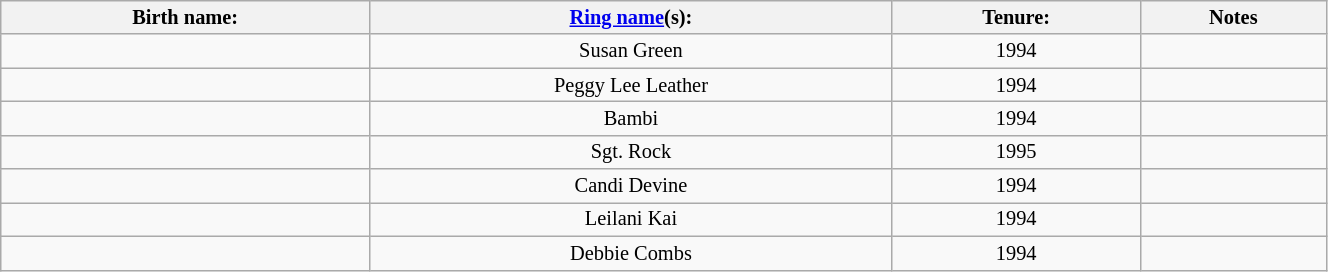<table class="sortable wikitable" style="font-size:85%; text-align:center; width:70%;">
<tr>
<th>Birth name:</th>
<th><a href='#'>Ring name</a>(s):</th>
<th>Tenure:</th>
<th>Notes</th>
</tr>
<tr>
<td></td>
<td>Susan Green</td>
<td sort>1994</td>
<td></td>
</tr>
<tr>
<td></td>
<td>Peggy Lee Leather</td>
<td sort>1994</td>
<td></td>
</tr>
<tr>
<td></td>
<td>Bambi</td>
<td sort>1994</td>
<td></td>
</tr>
<tr>
<td></td>
<td>Sgt. Rock</td>
<td sort>1995</td>
<td></td>
</tr>
<tr>
<td></td>
<td>Candi Devine</td>
<td sort>1994</td>
<td></td>
</tr>
<tr>
<td></td>
<td>Leilani Kai</td>
<td sort>1994</td>
<td></td>
</tr>
<tr>
<td></td>
<td>Debbie Combs</td>
<td sort>1994</td>
<td></td>
</tr>
</table>
